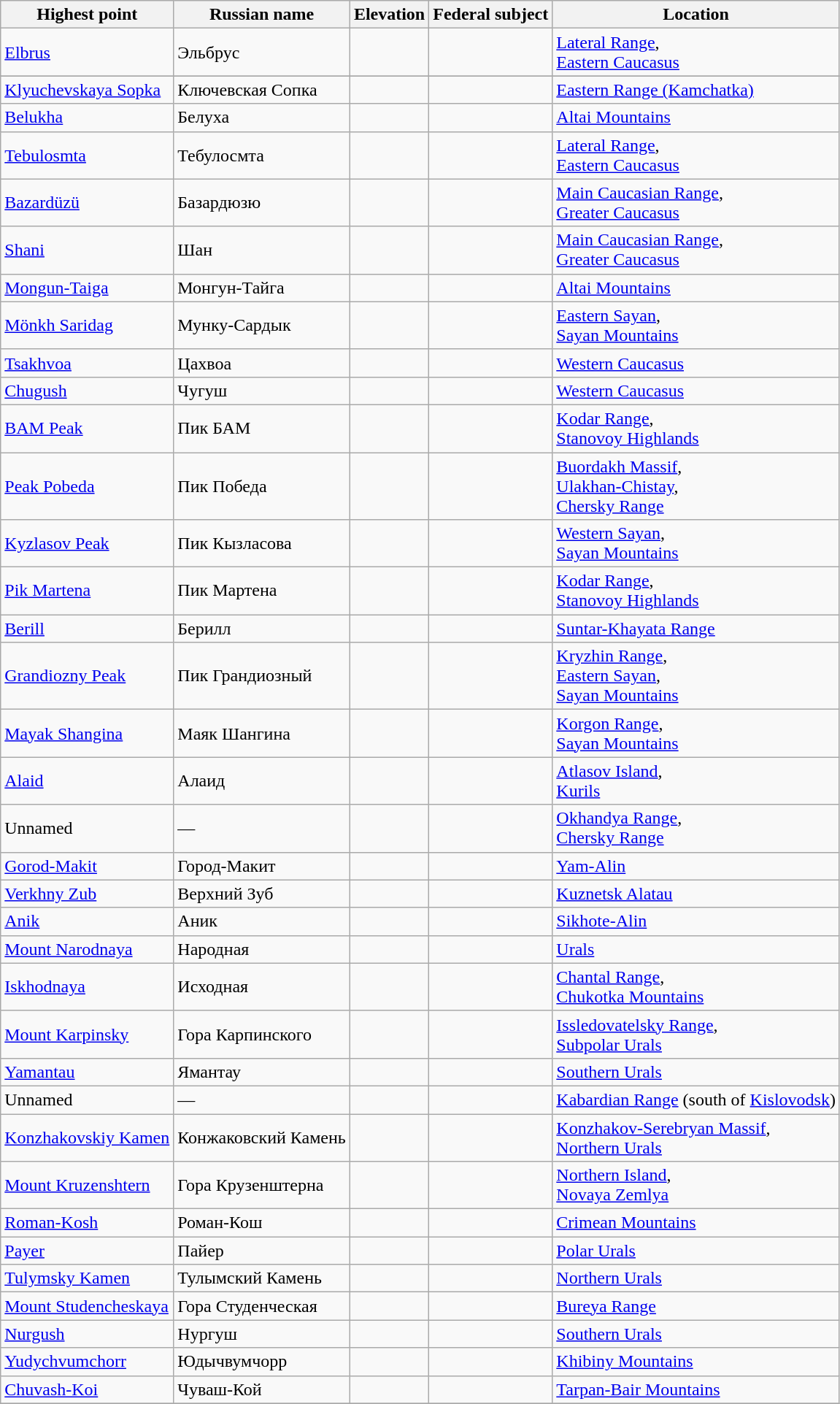<table class="wikitable sortable">
<tr>
<th>Highest point</th>
<th>Russian name</th>
<th>Elevation</th>
<th>Federal subject</th>
<th>Location</th>
</tr>
<tr>
<td><a href='#'>Elbrus</a></td>
<td>Эльбрус</td>
<td></td>
<td><br></td>
<td><a href='#'>Lateral Range</a>,<br> <a href='#'>Eastern Caucasus</a></td>
</tr>
<tr>
</tr>
<tr>
<td><a href='#'>Klyuchevskaya Sopka</a></td>
<td>Ключевская Сопка</td>
<td></td>
<td></td>
<td><a href='#'>Eastern Range (Kamchatka)</a></td>
</tr>
<tr>
<td><a href='#'>Belukha</a></td>
<td>Белуха</td>
<td></td>
<td></td>
<td><a href='#'>Altai Mountains</a></td>
</tr>
<tr>
<td><a href='#'>Tebulosmta</a></td>
<td>Тебулосмта</td>
<td></td>
<td></td>
<td><a href='#'>Lateral Range</a>,<br><a href='#'>Eastern Caucasus</a></td>
</tr>
<tr>
<td><a href='#'>Bazardüzü</a></td>
<td>Базардюзю</td>
<td></td>
<td></td>
<td><a href='#'>Main Caucasian Range</a>,<br><a href='#'>Greater Caucasus</a></td>
</tr>
<tr>
<td><a href='#'>Shani</a></td>
<td>Шан</td>
<td></td>
<td></td>
<td><a href='#'>Main Caucasian Range</a>,<br><a href='#'>Greater Caucasus</a></td>
</tr>
<tr>
<td><a href='#'>Mongun-Taiga</a></td>
<td>Монгун-Тайга</td>
<td></td>
<td></td>
<td><a href='#'>Altai Mountains</a></td>
</tr>
<tr>
<td><a href='#'>Mönkh Saridag</a></td>
<td>Мунку-Сардык</td>
<td></td>
<td></td>
<td><a href='#'>Eastern Sayan</a>,<br><a href='#'>Sayan Mountains</a></td>
</tr>
<tr>
<td><a href='#'>Tsakhvoa</a></td>
<td>Цахвоа</td>
<td></td>
<td></td>
<td><a href='#'>Western Caucasus</a></td>
</tr>
<tr>
<td><a href='#'>Chugush</a></td>
<td>Чугуш</td>
<td></td>
<td></td>
<td><a href='#'>Western Caucasus</a></td>
</tr>
<tr>
<td><a href='#'>BAM Peak</a></td>
<td>Пик БАМ</td>
<td></td>
<td></td>
<td><a href='#'>Kodar Range</a>,<br><a href='#'>Stanovoy Highlands</a></td>
</tr>
<tr>
<td><a href='#'>Peak Pobeda</a></td>
<td>Пик Победа</td>
<td></td>
<td></td>
<td><a href='#'>Buordakh Massif</a>,<br><a href='#'>Ulakhan-Chistay</a>,<br><a href='#'>Chersky Range</a></td>
</tr>
<tr>
<td><a href='#'>Kyzlasov Peak</a></td>
<td>Пик Кызласова</td>
<td></td>
<td></td>
<td><a href='#'>Western Sayan</a>,<br><a href='#'>Sayan Mountains</a></td>
</tr>
<tr>
<td><a href='#'>Pik Martena</a></td>
<td>Пик Мартена</td>
<td></td>
<td></td>
<td><a href='#'>Kodar Range</a>,<br><a href='#'>Stanovoy Highlands</a></td>
</tr>
<tr>
<td><a href='#'>Berill</a></td>
<td>Берилл</td>
<td></td>
<td></td>
<td><a href='#'>Suntar-Khayata Range</a></td>
</tr>
<tr>
<td><a href='#'>Grandiozny Peak</a></td>
<td>Пик Грандиозный</td>
<td></td>
<td></td>
<td><a href='#'>Kryzhin Range</a>,<br><a href='#'>Eastern Sayan</a>,<br><a href='#'>Sayan Mountains</a></td>
</tr>
<tr>
<td><a href='#'>Mayak Shangina</a></td>
<td>Маяк Шангина</td>
<td></td>
<td></td>
<td><a href='#'>Korgon Range</a>,<br><a href='#'>Sayan Mountains</a></td>
</tr>
<tr>
<td><a href='#'>Alaid</a></td>
<td>Алаид</td>
<td></td>
<td></td>
<td><a href='#'>Atlasov Island</a>,<br><a href='#'>Kurils</a></td>
</tr>
<tr>
<td>Unnamed</td>
<td>—</td>
<td></td>
<td></td>
<td><a href='#'>Okhandya Range</a>,<br><a href='#'>Chersky Range</a></td>
</tr>
<tr>
<td><a href='#'>Gorod-Makit</a></td>
<td>Город-Макит</td>
<td></td>
<td></td>
<td><a href='#'>Yam-Alin</a></td>
</tr>
<tr>
<td><a href='#'>Verkhny Zub</a></td>
<td>Верхний Зуб</td>
<td></td>
<td></td>
<td><a href='#'>Kuznetsk Alatau</a></td>
</tr>
<tr>
<td><a href='#'>Anik</a></td>
<td>Аник</td>
<td></td>
<td></td>
<td><a href='#'>Sikhote-Alin</a></td>
</tr>
<tr>
<td><a href='#'>Mount Narodnaya</a></td>
<td>Народная</td>
<td></td>
<td><br></td>
<td><a href='#'>Urals</a></td>
</tr>
<tr>
<td><a href='#'>Iskhodnaya</a></td>
<td>Исходная</td>
<td></td>
<td></td>
<td><a href='#'>Chantal Range</a>,<br><a href='#'>Chukotka Mountains</a></td>
</tr>
<tr>
<td><a href='#'>Mount Karpinsky</a></td>
<td>Гора Карпинского</td>
<td></td>
<td></td>
<td><a href='#'>Issledovatelsky Range</a>,<br><a href='#'>Subpolar Urals</a></td>
</tr>
<tr>
<td><a href='#'>Yamantau</a></td>
<td>Ямантау</td>
<td></td>
<td></td>
<td><a href='#'>Southern Urals</a></td>
</tr>
<tr>
<td>Unnamed</td>
<td>—</td>
<td></td>
<td></td>
<td><a href='#'>Kabardian Range</a> (south of <a href='#'>Kislovodsk</a>)</td>
</tr>
<tr>
<td><a href='#'>Konzhakovskiy Kamen</a></td>
<td>Конжаковский Камень</td>
<td></td>
<td></td>
<td><a href='#'>Konzhakov-Serebryan Massif</a>,<br><a href='#'>Northern Urals</a></td>
</tr>
<tr>
<td><a href='#'>Mount Kruzenshtern</a></td>
<td>Гора Крузенштерна</td>
<td></td>
<td></td>
<td><a href='#'>Northern Island</a>,<br><a href='#'>Novaya Zemlya</a></td>
</tr>
<tr>
<td><a href='#'>Roman-Kosh</a></td>
<td>Роман-Кош</td>
<td></td>
<td></td>
<td><a href='#'>Crimean Mountains</a></td>
</tr>
<tr>
<td><a href='#'>Payer</a></td>
<td>Пайер</td>
<td></td>
<td></td>
<td><a href='#'>Polar Urals</a></td>
</tr>
<tr>
<td><a href='#'>Tulymsky Kamen</a></td>
<td>Тулымский Камень</td>
<td></td>
<td></td>
<td><a href='#'>Northern Urals</a></td>
</tr>
<tr>
<td><a href='#'>Mount Studencheskaya</a></td>
<td>Гора Студенческая</td>
<td></td>
<td></td>
<td><a href='#'>Bureya Range</a></td>
</tr>
<tr>
<td><a href='#'>Nurgush</a></td>
<td>Нургуш</td>
<td></td>
<td></td>
<td><a href='#'>Southern Urals</a></td>
</tr>
<tr>
<td><a href='#'>Yudychvumchorr</a></td>
<td>Юдычвумчорр</td>
<td></td>
<td></td>
<td><a href='#'>Khibiny Mountains</a></td>
</tr>
<tr>
<td><a href='#'>Chuvash-Koi</a></td>
<td>Чуваш-Кой</td>
<td></td>
<td></td>
<td><a href='#'>Tarpan-Bair Mountains</a></td>
</tr>
<tr>
</tr>
</table>
